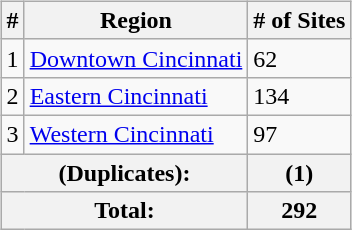<table width=100%>
<tr>
<td style="width:330px; vertical-align:top"></td>
<td style="width:330px; vertical-align:top" align="center"><br><table class="wikitable sortable">
<tr>
<th>#</th>
<th>Region</th>
<th># of Sites</th>
</tr>
<tr ->
<td>1</td>
<td><a href='#'>Downtown Cincinnati</a></td>
<td>62</td>
</tr>
<tr ->
<td>2</td>
<td><a href='#'>Eastern Cincinnati</a></td>
<td>134</td>
</tr>
<tr ->
<td>3</td>
<td><a href='#'>Western Cincinnati</a></td>
<td>97</td>
</tr>
<tr - class="sortbottom">
<th colspan="2">(Duplicates):</th>
<th>(1)</th>
</tr>
<tr - class="sortbottom">
<th colspan="2">Total:</th>
<th>292</th>
</tr>
</table>
</td>
<td style="width:330px; vertical-align:top"></td>
</tr>
</table>
